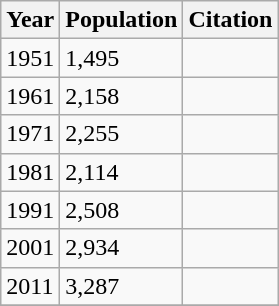<table class="wikitable">
<tr>
<th>Year</th>
<th>Population</th>
<th>Citation</th>
</tr>
<tr>
<td>1951</td>
<td>1,495</td>
<td></td>
</tr>
<tr>
<td>1961</td>
<td>2,158</td>
<td></td>
</tr>
<tr>
<td>1971</td>
<td>2,255</td>
<td></td>
</tr>
<tr>
<td>1981</td>
<td>2,114</td>
<td></td>
</tr>
<tr>
<td>1991</td>
<td>2,508</td>
<td></td>
</tr>
<tr>
<td>2001</td>
<td>2,934</td>
<td></td>
</tr>
<tr>
<td>2011</td>
<td>3,287</td>
<td></td>
</tr>
<tr>
</tr>
</table>
